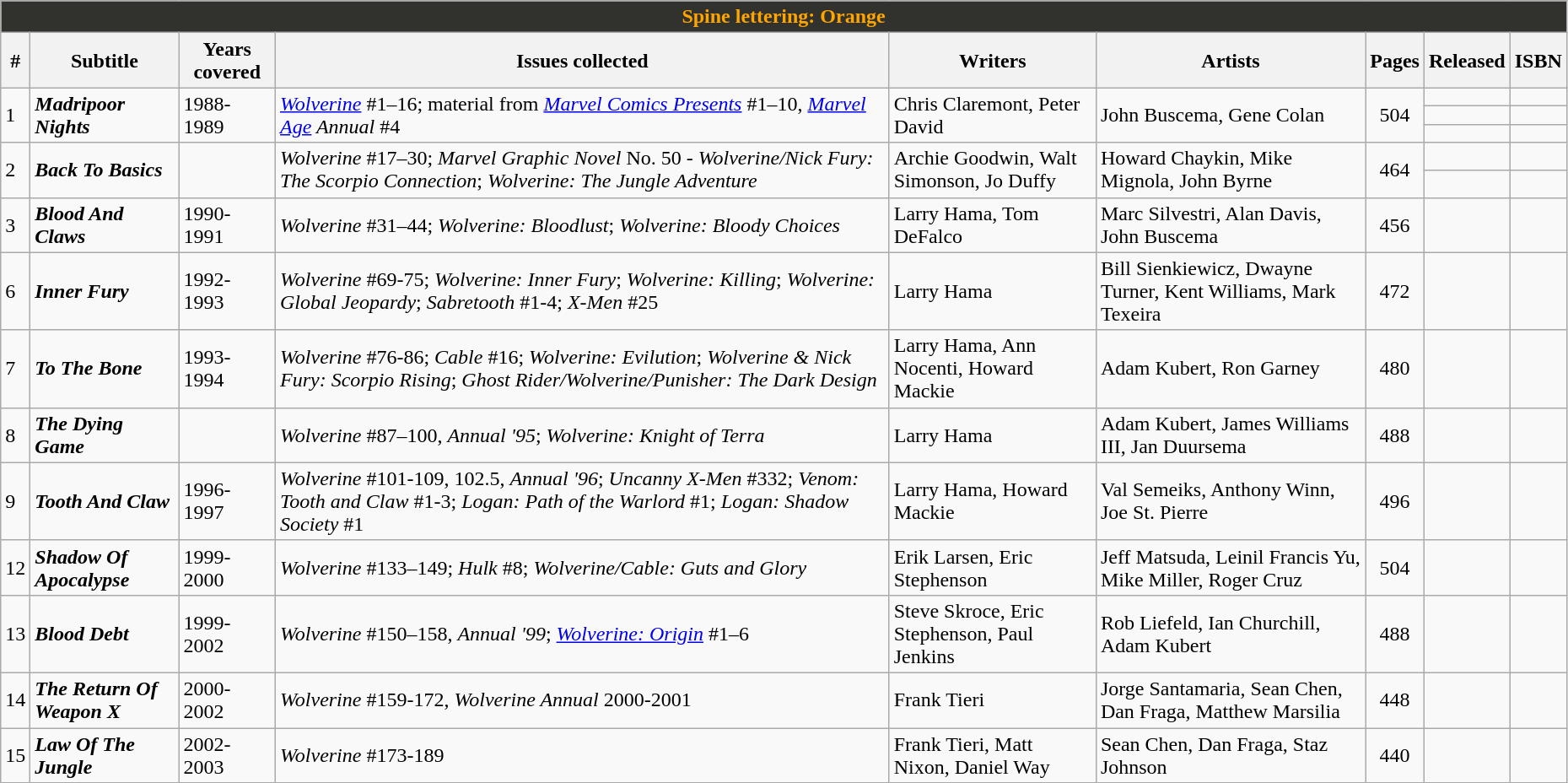<table class="wikitable sortable" width=98%>
<tr>
<th colspan=9 style="background-color: #31312D; color: orange;">Spine lettering: Orange</th>
</tr>
<tr>
<th class="unsortable">#</th>
<th class="unsortable">Subtitle</th>
<th>Years covered</th>
<th class="unsortable">Issues collected</th>
<th class="unsortable">Writers</th>
<th class="unsortable">Artists</th>
<th class="unsortable">Pages</th>
<th>Released</th>
<th class="unsortable">ISBN</th>
</tr>
<tr>
<td rowspan=3>1</td>
<td rowspan=3><strong><em>Madripoor Nights</em></strong></td>
<td rowspan=3>1988-1989</td>
<td rowspan=3><em><a href='#'>Wolverine</a></em> #1–16; material from <em><a href='#'>Marvel Comics Presents</a></em> #1–10, <em><a href='#'>Marvel Age</a> Annual</em> #4</td>
<td rowspan=3>Chris Claremont, Peter David</td>
<td rowspan=3>John Buscema, Gene Colan</td>
<td style="text-align: center;" rowspan=3>504</td>
<td rowspan=1></td>
<td></td>
</tr>
<tr>
<td></td>
<td></td>
</tr>
<tr>
<td></td>
<td></td>
</tr>
<tr>
<td rowspan=2>2</td>
<td rowspan=2><strong><em>Back To Basics</em></strong></td>
<td rowspan=2></td>
<td rowspan=2><em>Wolverine</em> #17–30; <em>Marvel Graphic Novel</em> No. 50 - <em>Wolverine/Nick Fury: The Scorpio Connection</em>; <em>Wolverine: The Jungle Adventure</em></td>
<td rowspan=2>Archie Goodwin, Walt Simonson, Jo Duffy</td>
<td rowspan=2>Howard Chaykin, Mike Mignola, John Byrne</td>
<td style="text-align: center;" rowspan=2>464</td>
<td></td>
<td></td>
</tr>
<tr>
<td></td>
<td></td>
</tr>
<tr>
<td>3</td>
<td><strong><em>Blood And Claws</em></strong></td>
<td>1990-1991</td>
<td><em>Wolverine</em> #31–44; <em>Wolverine: Bloodlust</em>; <em>Wolverine: Bloody Choices</em></td>
<td>Larry Hama, Tom DeFalco</td>
<td>Marc Silvestri, Alan Davis, John Buscema</td>
<td style="text-align: center;">456</td>
<td></td>
<td></td>
</tr>
<tr>
<td>6</td>
<td><strong><em>Inner Fury</em></strong></td>
<td>1992-1993</td>
<td><em>Wolverine</em> #69-75; <em>Wolverine: Inner Fury</em>; <em>Wolverine: Killing</em>; <em>Wolverine: Global Jeopardy</em>; <em>Sabretooth</em> #1-4; <em>X-Men</em> #25</td>
<td>Larry Hama</td>
<td>Bill Sienkiewicz, Dwayne Turner, Kent Williams, Mark Texeira</td>
<td style="text-align: center;">472</td>
<td></td>
<td></td>
</tr>
<tr>
<td>7</td>
<td><strong><em>To The Bone</em></strong></td>
<td>1993-1994</td>
<td><em>Wolverine</em> #76-86; <em>Cable</em> #16; <em>Wolverine: Evilution</em>; <em>Wolverine & Nick Fury: Scorpio Rising</em>; <em>Ghost Rider/Wolverine/Punisher: The Dark Design</em></td>
<td>Larry Hama, Ann Nocenti, Howard Mackie</td>
<td>Adam Kubert, Ron Garney</td>
<td style="text-align: center;">480</td>
<td></td>
<td></td>
</tr>
<tr>
<td>8</td>
<td><strong><em>The Dying Game</em></strong></td>
<td></td>
<td><em>Wolverine</em> #87–100, <em>Annual '95</em>; <em>Wolverine: Knight of Terra</em></td>
<td>Larry Hama</td>
<td>Adam Kubert, James Williams III, Jan Duursema</td>
<td style="text-align: center;">488</td>
<td></td>
<td></td>
</tr>
<tr>
<td>9</td>
<td><strong><em>Tooth And Claw</em></strong></td>
<td>1996-1997</td>
<td><em>Wolverine</em> #101-109, 102.5, <em>Annual '96</em>; <em>Uncanny X-Men</em> #332; <em>Venom: Tooth and Claw</em> #1-3; <em>Logan: Path of the Warlord</em> #1; <em>Logan: Shadow Society</em> #1</td>
<td>Larry Hama, Howard Mackie</td>
<td>Val Semeiks, Anthony Winn, Joe St. Pierre</td>
<td style="text-align: center;">496</td>
<td></td>
<td></td>
</tr>
<tr>
<td>12</td>
<td><strong><em>Shadow Of Apocalypse</em></strong></td>
<td>1999-2000</td>
<td><em>Wolverine</em> #133–149; <em>Hulk</em> #8; <em>Wolverine/Cable: Guts and Glory</em></td>
<td>Erik Larsen, Eric Stephenson</td>
<td>Jeff Matsuda, Leinil Francis Yu, Mike Miller, Roger Cruz</td>
<td style="text-align: center;">504</td>
<td></td>
<td></td>
</tr>
<tr>
<td>13</td>
<td><strong><em>Blood Debt</em></strong></td>
<td>1999-2002</td>
<td><em>Wolverine</em> #150–158, <em>Annual '99</em>; <em><a href='#'>Wolverine: Origin</a></em> #1–6</td>
<td>Steve Skroce, Eric Stephenson, Paul Jenkins</td>
<td>Rob Liefeld, Ian Churchill, Adam Kubert</td>
<td style="text-align: center;">488</td>
<td></td>
<td></td>
</tr>
<tr>
<td>14</td>
<td><strong><em>The Return Of Weapon X</em></strong></td>
<td>2000-2002</td>
<td><em>Wolverine</em> #159-172, <em>Wolverine Annual</em> 2000-2001</td>
<td>Frank Tieri</td>
<td>Jorge Santamaria, Sean Chen, Dan Fraga, Matthew Marsilia</td>
<td style="text-align: center;">448</td>
<td></td>
<td></td>
</tr>
<tr>
<td>15</td>
<td><strong><em>Law Of The Jungle</em></strong></td>
<td>2002-2003</td>
<td><em>Wolverine</em> #173-189</td>
<td>Frank Tieri, Matt Nixon, Daniel Way</td>
<td>Sean Chen, Dan Fraga, Staz Johnson</td>
<td style="text-align: center;">440</td>
<td></td>
<td></td>
</tr>
</table>
